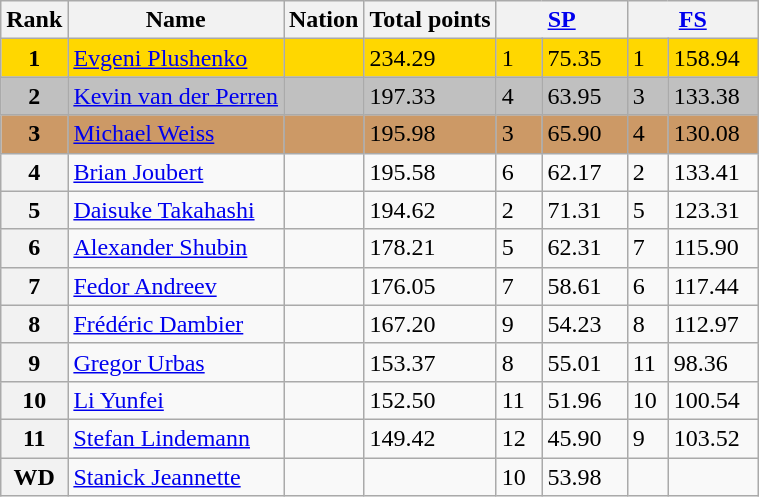<table class="wikitable">
<tr>
<th>Rank</th>
<th>Name</th>
<th>Nation</th>
<th>Total points</th>
<th colspan="2" width="80px"><a href='#'>SP</a></th>
<th colspan="2" width="80px"><a href='#'>FS</a></th>
</tr>
<tr bgcolor="gold">
<td align="center"><strong>1</strong></td>
<td><a href='#'>Evgeni Plushenko</a></td>
<td></td>
<td>234.29</td>
<td>1</td>
<td>75.35</td>
<td>1</td>
<td>158.94</td>
</tr>
<tr bgcolor="silver">
<td align="center"><strong>2</strong></td>
<td><a href='#'>Kevin van der Perren</a></td>
<td></td>
<td>197.33</td>
<td>4</td>
<td>63.95</td>
<td>3</td>
<td>133.38</td>
</tr>
<tr bgcolor="cc9966">
<td align="center"><strong>3</strong></td>
<td><a href='#'>Michael Weiss</a></td>
<td></td>
<td>195.98</td>
<td>3</td>
<td>65.90</td>
<td>4</td>
<td>130.08</td>
</tr>
<tr>
<th>4</th>
<td><a href='#'>Brian Joubert</a></td>
<td></td>
<td>195.58</td>
<td>6</td>
<td>62.17</td>
<td>2</td>
<td>133.41</td>
</tr>
<tr>
<th>5</th>
<td><a href='#'>Daisuke Takahashi</a></td>
<td></td>
<td>194.62</td>
<td>2</td>
<td>71.31</td>
<td>5</td>
<td>123.31</td>
</tr>
<tr>
<th>6</th>
<td><a href='#'>Alexander Shubin</a></td>
<td></td>
<td>178.21</td>
<td>5</td>
<td>62.31</td>
<td>7</td>
<td>115.90</td>
</tr>
<tr>
<th>7</th>
<td><a href='#'>Fedor Andreev</a></td>
<td></td>
<td>176.05</td>
<td>7</td>
<td>58.61</td>
<td>6</td>
<td>117.44</td>
</tr>
<tr>
<th>8</th>
<td><a href='#'>Frédéric Dambier</a></td>
<td></td>
<td>167.20</td>
<td>9</td>
<td>54.23</td>
<td>8</td>
<td>112.97</td>
</tr>
<tr>
<th>9</th>
<td><a href='#'>Gregor Urbas</a></td>
<td></td>
<td>153.37</td>
<td>8</td>
<td>55.01</td>
<td>11</td>
<td>98.36</td>
</tr>
<tr>
<th>10</th>
<td><a href='#'>Li Yunfei</a></td>
<td></td>
<td>152.50</td>
<td>11</td>
<td>51.96</td>
<td>10</td>
<td>100.54</td>
</tr>
<tr>
<th>11</th>
<td><a href='#'>Stefan Lindemann</a></td>
<td></td>
<td>149.42</td>
<td>12</td>
<td>45.90</td>
<td>9</td>
<td>103.52</td>
</tr>
<tr>
<th>WD</th>
<td><a href='#'>Stanick Jeannette</a></td>
<td></td>
<td></td>
<td>10</td>
<td>53.98</td>
<td></td>
<td></td>
</tr>
</table>
